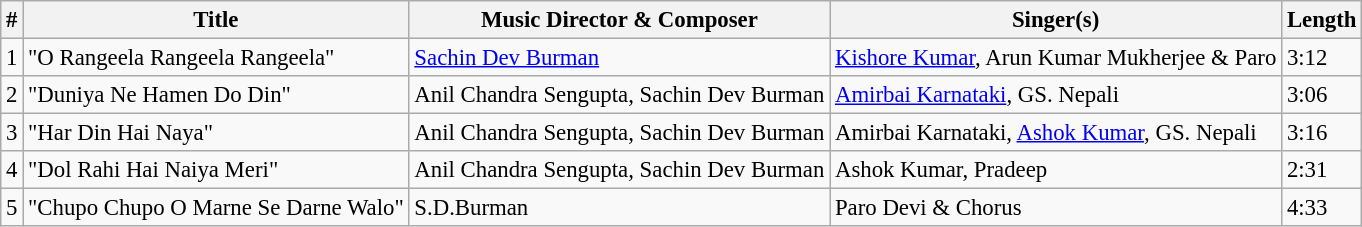<table class="wikitable" style="font-size:95%;">
<tr>
<th>#</th>
<th>Title</th>
<th>Music Director & Composer</th>
<th>Singer(s)</th>
<th>Length</th>
</tr>
<tr>
<td>1</td>
<td>"O Rangeela Rangeela Rangeela"</td>
<td><a href='#'>Sachin Dev Burman</a></td>
<td><a href='#'>Kishore Kumar</a>, Arun Kumar Mukherjee & Paro</td>
<td>3:12</td>
</tr>
<tr>
<td>2</td>
<td>"Duniya Ne Hamen Do Din"</td>
<td>Anil Chandra Sengupta, Sachin Dev Burman</td>
<td><a href='#'>Amirbai Karnataki</a>, GS. Nepali</td>
<td>3:06</td>
</tr>
<tr>
<td>3</td>
<td>"Har Din Hai Naya"</td>
<td>Anil Chandra Sengupta, Sachin Dev Burman</td>
<td>Amirbai Karnataki, <a href='#'>Ashok Kumar</a>, GS. Nepali</td>
<td>3:16</td>
</tr>
<tr>
<td>4</td>
<td>"Dol Rahi Hai Naiya Meri"</td>
<td>Anil Chandra Sengupta, Sachin Dev Burman</td>
<td>Ashok Kumar, Pradeep</td>
<td>2:31</td>
</tr>
<tr>
<td>5</td>
<td>"Chupo Chupo O Marne Se Darne Walo"</td>
<td>S.D.Burman</td>
<td>Paro Devi & Chorus</td>
<td>4:33</td>
</tr>
</table>
